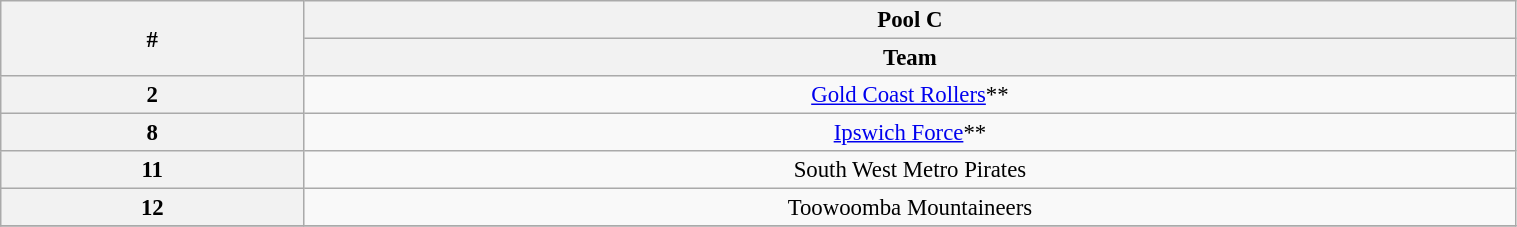<table class="wikitable" width="80%" style="font-size:95%; text-align:center">
<tr>
<th width="5%" rowspan=2>#</th>
<th colspan="1" align="center">Pool C</th>
</tr>
<tr>
<th width="20%">Team</th>
</tr>
<tr>
<th>2</th>
<td align=center><a href='#'>Gold Coast Rollers</a>**</td>
</tr>
<tr>
<th>8</th>
<td align=center><a href='#'>Ipswich Force</a>**</td>
</tr>
<tr>
<th>11</th>
<td align=center>South West Metro Pirates</td>
</tr>
<tr>
<th>12</th>
<td align=center>Toowoomba Mountaineers</td>
</tr>
<tr>
</tr>
</table>
